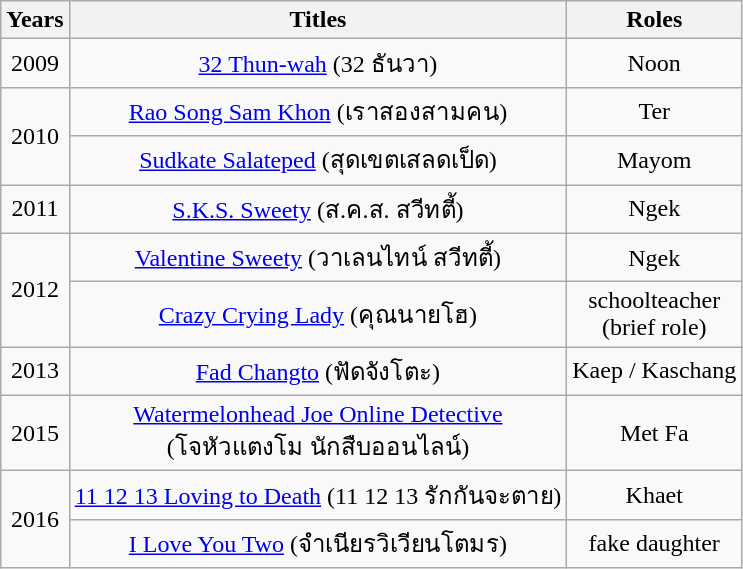<table class="wikitable">
<tr>
<th>Years</th>
<th>Titles</th>
<th>Roles</th>
</tr>
<tr>
<td rowspan = "1" align = "center">2009</td>
<td align = "center"><a href='#'>32 Thun-wah</a> (32 ธันวา)</td>
<td align = "center">Noon</td>
</tr>
<tr>
<td rowspan = "2" align = "center">2010</td>
<td align = "center"><a href='#'>Rao Song Sam Khon</a> (เราสองสามคน)</td>
<td align = "center">Ter</td>
</tr>
<tr>
<td align = "center"><a href='#'>Sudkate Salateped</a> (สุดเขตเสลดเป็ด)</td>
<td align = "center">Mayom</td>
</tr>
<tr>
<td rowspan = "1" align = "center">2011</td>
<td align = "center"><a href='#'>S.K.S. Sweety</a> (ส.ค.ส. สวีทตี้)</td>
<td align = "center">Ngek</td>
</tr>
<tr>
<td rowspan = "2" align = "center">2012</td>
<td align = "center"><a href='#'>Valentine Sweety</a> (วาเลนไทน์ สวีทตี้)</td>
<td align = "center">Ngek</td>
</tr>
<tr>
<td align = "center"><a href='#'>Crazy Crying Lady</a> (คุณนายโฮ)</td>
<td align = "center">schoolteacher<br>(brief role)</td>
</tr>
<tr>
<td rowspan = "1" align = "center">2013</td>
<td align = "center"><a href='#'>Fad Changto</a> (ฟัดจังโตะ)</td>
<td align = "center">Kaep / Kaschang</td>
</tr>
<tr>
<td rowspan = "1" align = "center">2015</td>
<td align = "center"><a href='#'>Watermelonhead Joe Online Detective</a> <br>(โจหัวแตงโม นักสืบออนไลน์)</td>
<td align = "center">Met Fa</td>
</tr>
<tr>
<td rowspan = "2" align = "center">2016</td>
<td align = "center"><a href='#'>11 12 13 Loving to Death</a> (11 12 13 รักกันจะตาย)</td>
<td align = "center">Khaet</td>
</tr>
<tr>
<td align = "center"><a href='#'>I Love You Two</a> (จำเนียรวิเวียนโตมร)</td>
<td align = "center">fake daughter</td>
</tr>
</table>
